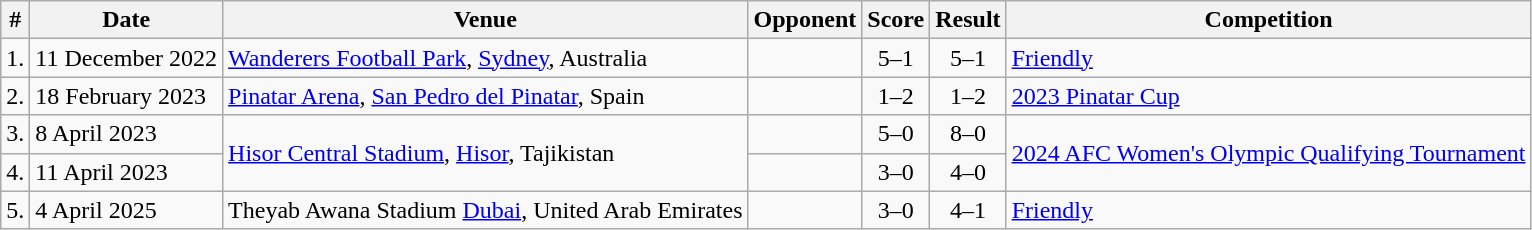<table class="wikitable">
<tr>
<th>#</th>
<th>Date</th>
<th>Venue</th>
<th>Opponent</th>
<th>Score</th>
<th>Result</th>
<th>Competition</th>
</tr>
<tr>
<td>1.</td>
<td>11 December 2022</td>
<td><a href='#'>Wanderers Football Park</a>, <a href='#'>Sydney</a>, Australia</td>
<td></td>
<td style="text-align:center;">5–1</td>
<td style="text-align:center;">5–1</td>
<td><a href='#'>Friendly</a></td>
</tr>
<tr>
<td>2.</td>
<td>18 February 2023</td>
<td><a href='#'>Pinatar Arena</a>, <a href='#'>San Pedro del Pinatar</a>, Spain</td>
<td></td>
<td style="text-align:center;">1–2</td>
<td style="text-align:center;">1–2</td>
<td><a href='#'>2023 Pinatar Cup</a></td>
</tr>
<tr>
<td>3.</td>
<td>8 April 2023</td>
<td rowspan=2><a href='#'>Hisor Central Stadium</a>, <a href='#'>Hisor</a>, Tajikistan</td>
<td></td>
<td style="text-align:center;">5–0</td>
<td style="text-align:center;">8–0</td>
<td rowspan=2><a href='#'>2024 AFC Women's Olympic Qualifying Tournament</a></td>
</tr>
<tr>
<td>4.</td>
<td>11 April 2023</td>
<td></td>
<td style="text-align:center;">3–0</td>
<td style="text-align:center;">4–0</td>
</tr>
<tr>
<td>5.</td>
<td>4 April 2025</td>
<td>Theyab Awana Stadium <a href='#'>Dubai</a>, United Arab Emirates</td>
<td></td>
<td style="text-align:center;">3–0</td>
<td style="text-align:center;">4–1</td>
<td><a href='#'>Friendly</a></td>
</tr>
</table>
